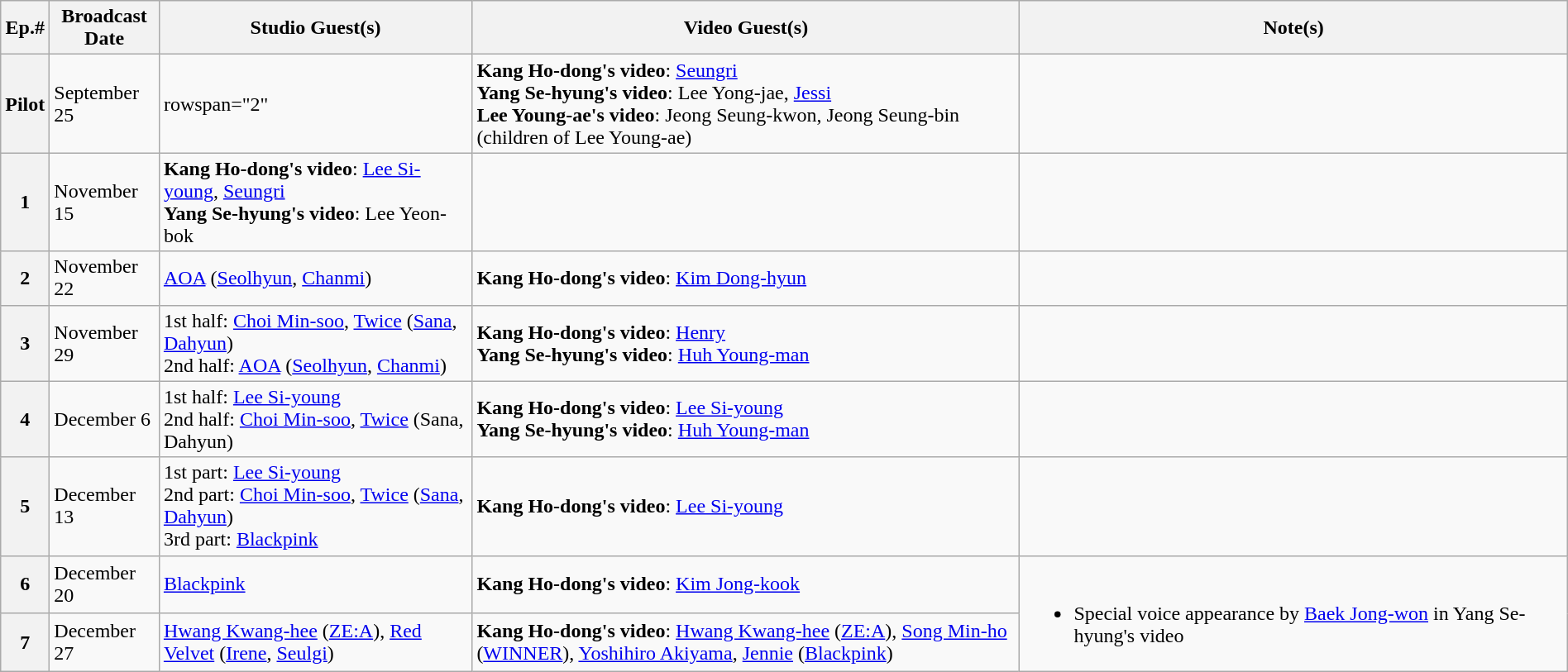<table Class ="wikitable" style="width: 100%" style="text-align:center">
<tr>
<th width=3%>Ep.#</th>
<th width=7%>Broadcast Date</th>
<th width=20%>Studio Guest(s)</th>
<th width=35%>Video Guest(s)</th>
<th width=35%>Note(s)</th>
</tr>
<tr>
<th>Pilot</th>
<td>September 25</td>
<td>rowspan="2" </td>
<td><strong>Kang Ho-dong's video</strong>: <a href='#'>Seungri</a><br><strong>Yang Se-hyung's video</strong>: Lee Yong-jae, <a href='#'>Jessi</a><br><strong>Lee Young-ae's video</strong>: Jeong Seung-kwon, Jeong Seung-bin (children of Lee Young-ae)</td>
<td></td>
</tr>
<tr>
<th>1</th>
<td>November 15</td>
<td><strong>Kang Ho-dong's video</strong>: <a href='#'>Lee Si-young</a>, <a href='#'>Seungri</a><br><strong>Yang Se-hyung's video</strong>: Lee Yeon-bok</td>
<td></td>
</tr>
<tr>
<th>2</th>
<td>November 22</td>
<td><a href='#'>AOA</a> (<a href='#'>Seolhyun</a>, <a href='#'>Chanmi</a>)</td>
<td><strong>Kang Ho-dong's video</strong>: <a href='#'>Kim Dong-hyun</a></td>
<td></td>
</tr>
<tr>
<th>3</th>
<td>November 29</td>
<td>1st half: <a href='#'>Choi Min-soo</a>, <a href='#'>Twice</a> (<a href='#'>Sana</a>, <a href='#'>Dahyun</a>)<br>2nd half: <a href='#'>AOA</a> (<a href='#'>Seolhyun</a>, <a href='#'>Chanmi</a>)</td>
<td><strong>Kang Ho-dong's video</strong>: <a href='#'>Henry</a><br><strong>Yang Se-hyung's video</strong>: <a href='#'>Huh Young-man</a></td>
<td></td>
</tr>
<tr>
<th>4</th>
<td>December 6</td>
<td>1st half: <a href='#'>Lee Si-young</a><br>2nd half: <a href='#'>Choi Min-soo</a>, <a href='#'>Twice</a> (Sana, Dahyun)</td>
<td><strong>Kang Ho-dong's video</strong>: <a href='#'>Lee Si-young</a><br><strong>Yang Se-hyung's video</strong>: <a href='#'>Huh Young-man</a></td>
<td></td>
</tr>
<tr>
<th>5</th>
<td>December 13</td>
<td>1st part: <a href='#'>Lee Si-young</a><br>2nd part: <a href='#'>Choi Min-soo</a>, <a href='#'>Twice</a> (<a href='#'>Sana</a>, <a href='#'>Dahyun</a>)<br>3rd part: <a href='#'>Blackpink</a></td>
<td><strong>Kang Ho-dong's video</strong>: <a href='#'>Lee Si-young</a></td>
<td></td>
</tr>
<tr>
<th>6</th>
<td>December 20</td>
<td><a href='#'>Blackpink</a></td>
<td><strong>Kang Ho-dong's video</strong>: <a href='#'>Kim Jong-kook</a></td>
<td rowspan="2"><br><ul><li>Special voice appearance by <a href='#'>Baek Jong-won</a> in Yang Se-hyung's video</li></ul></td>
</tr>
<tr>
<th>7</th>
<td>December 27</td>
<td><a href='#'>Hwang Kwang-hee</a> (<a href='#'>ZE:A</a>), <a href='#'>Red Velvet</a> (<a href='#'>Irene</a>, <a href='#'>Seulgi</a>)</td>
<td><strong>Kang Ho-dong's video</strong>: <a href='#'>Hwang Kwang-hee</a> (<a href='#'>ZE:A</a>), <a href='#'>Song Min-ho</a> (<a href='#'>WINNER</a>), <a href='#'>Yoshihiro Akiyama</a>, <a href='#'>Jennie</a> (<a href='#'>Blackpink</a>)</td>
</tr>
</table>
